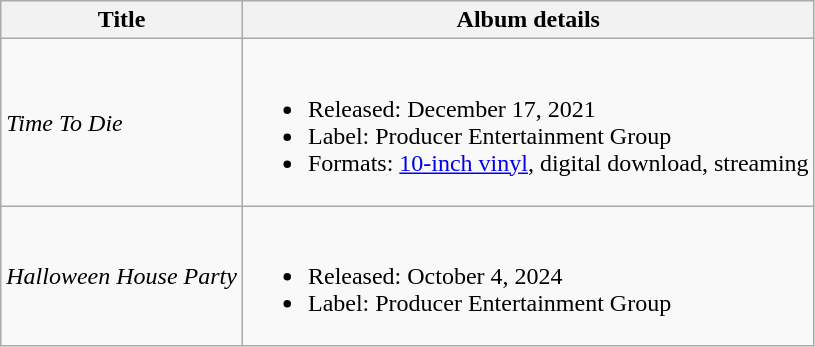<table class="wikitable">
<tr>
<th>Title</th>
<th>Album details</th>
</tr>
<tr>
<td><em>Time To Die</em></td>
<td><br><ul><li>Released: December 17, 2021</li><li>Label: Producer Entertainment Group</li><li>Formats: <a href='#'>10-inch vinyl</a>, digital download, streaming</li></ul></td>
</tr>
<tr>
<td><em>Halloween House Party</em></td>
<td><br><ul><li>Released: October 4, 2024</li><li>Label: Producer Entertainment Group</li></ul></td>
</tr>
</table>
